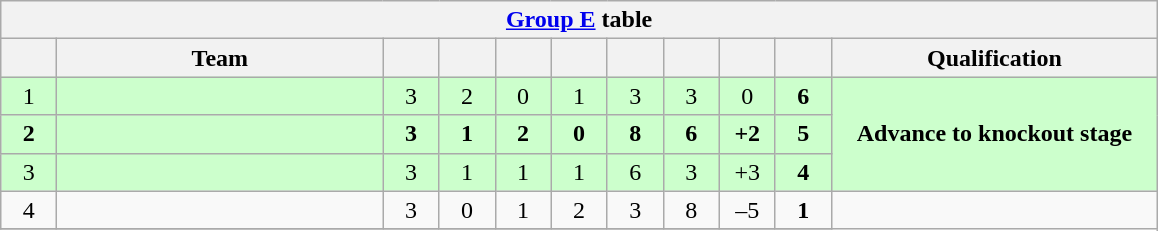<table class="wikitable" style="text-align: center;">
<tr>
<th colspan="11"><a href='#'>Group E</a> table</th>
</tr>
<tr>
<th width=30></th>
<th width="210">Team</th>
<th width=30></th>
<th width=30></th>
<th width=30></th>
<th width=30></th>
<th width=30></th>
<th width=30></th>
<th width=30></th>
<th width=30></th>
<th width=210>Qualification</th>
</tr>
<tr style="background:#ccffcc;">
<td>1</td>
<td align="left"></td>
<td>3</td>
<td>2</td>
<td>0</td>
<td>1</td>
<td>3</td>
<td>3</td>
<td>0</td>
<td><strong>6</strong></td>
<td rowspan="3"><strong>Advance to knockout stage</strong></td>
</tr>
<tr style="background:#ccffcc;">
<td><strong>2</strong></td>
<td align="left"><strong></strong></td>
<td><strong>3</strong></td>
<td><strong>1</strong></td>
<td><strong>2</strong></td>
<td><strong>0</strong></td>
<td><strong>8</strong></td>
<td><strong>6</strong></td>
<td><strong>+2</strong></td>
<td><strong>5</strong></td>
</tr>
<tr style="background:#ccffcc;">
<td>3</td>
<td align="left"></td>
<td>3</td>
<td>1</td>
<td>1</td>
<td>1</td>
<td>6</td>
<td>3</td>
<td>+3</td>
<td><strong>4</strong></td>
</tr>
<tr>
<td>4</td>
<td align="left"></td>
<td>3</td>
<td>0</td>
<td>1</td>
<td>2</td>
<td>3</td>
<td>8</td>
<td>–5</td>
<td><strong>1</strong></td>
</tr>
<tr>
</tr>
</table>
